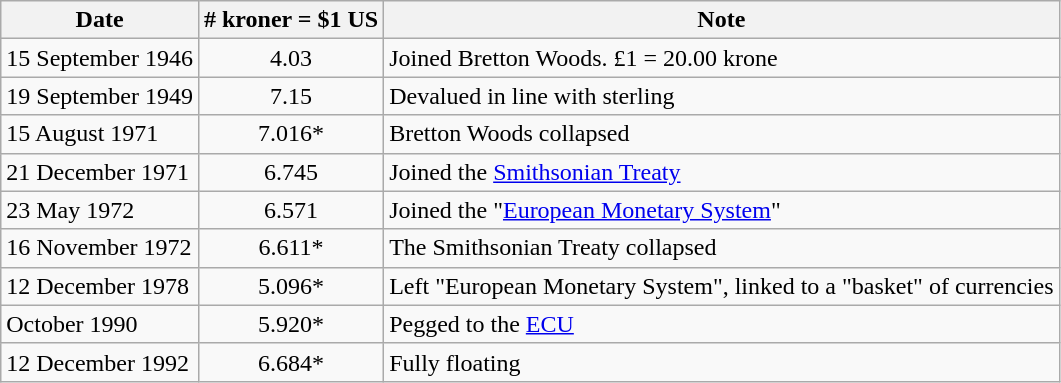<table class="wikitable">
<tr>
<th>Date</th>
<th align=center># kroner = $1 US</th>
<th>Note</th>
</tr>
<tr>
<td>15 September 1946</td>
<td align=center>4.03</td>
<td>Joined Bretton Woods. £1 = 20.00 krone</td>
</tr>
<tr>
<td>19 September 1949</td>
<td align=center>7.15</td>
<td>Devalued in line with sterling</td>
</tr>
<tr>
<td>15 August 1971</td>
<td align=center>7.016*</td>
<td>Bretton Woods collapsed</td>
</tr>
<tr>
<td>21 December 1971</td>
<td align=center>6.745</td>
<td>Joined the <a href='#'>Smithsonian Treaty</a></td>
</tr>
<tr>
<td>23 May 1972</td>
<td align=center>6.571</td>
<td>Joined the "<a href='#'>European Monetary System</a>"</td>
</tr>
<tr>
<td>16 November 1972</td>
<td align=center>6.611*</td>
<td>The Smithsonian Treaty collapsed</td>
</tr>
<tr>
<td>12 December 1978</td>
<td align=center>5.096*</td>
<td>Left "European Monetary System", linked to a "basket" of currencies</td>
</tr>
<tr>
<td>October 1990</td>
<td align=center>5.920*</td>
<td>Pegged to the <a href='#'>ECU</a></td>
</tr>
<tr>
<td>12 December 1992</td>
<td align=center>6.684*</td>
<td>Fully floating</td>
</tr>
</table>
